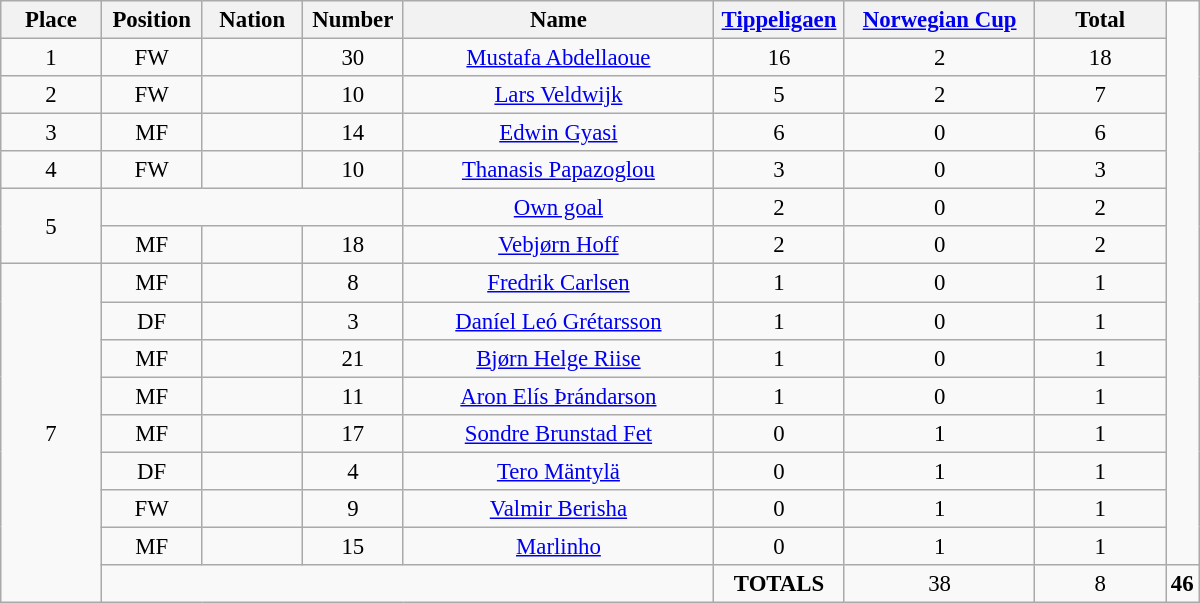<table class="wikitable" style="font-size: 95%; text-align: center;">
<tr>
<th width=60>Place</th>
<th width=60>Position</th>
<th width=60>Nation</th>
<th width=60>Number</th>
<th width=200>Name</th>
<th width=80><a href='#'>Tippeligaen</a></th>
<th width=120><a href='#'>Norwegian Cup</a></th>
<th width=80><strong>Total</strong></th>
</tr>
<tr>
<td>1</td>
<td>FW</td>
<td></td>
<td>30</td>
<td><a href='#'>Mustafa Abdellaoue</a></td>
<td>16</td>
<td>2</td>
<td>18</td>
</tr>
<tr>
<td>2</td>
<td>FW</td>
<td></td>
<td>10</td>
<td><a href='#'>Lars Veldwijk</a></td>
<td>5</td>
<td>2</td>
<td>7</td>
</tr>
<tr>
<td>3</td>
<td>MF</td>
<td></td>
<td>14</td>
<td><a href='#'>Edwin Gyasi</a></td>
<td>6</td>
<td>0</td>
<td>6</td>
</tr>
<tr>
<td>4</td>
<td>FW</td>
<td></td>
<td>10</td>
<td><a href='#'>Thanasis Papazoglou</a></td>
<td>3</td>
<td>0</td>
<td>3</td>
</tr>
<tr>
<td rowspan="2">5</td>
<td colspan="3"></td>
<td><a href='#'>Own goal</a></td>
<td>2</td>
<td>0</td>
<td>2</td>
</tr>
<tr>
<td>MF</td>
<td></td>
<td>18</td>
<td><a href='#'>Vebjørn Hoff</a></td>
<td>2</td>
<td>0</td>
<td>2</td>
</tr>
<tr>
<td rowspan="9">7</td>
<td>MF</td>
<td></td>
<td>8</td>
<td><a href='#'>Fredrik Carlsen</a></td>
<td>1</td>
<td>0</td>
<td>1</td>
</tr>
<tr>
<td>DF</td>
<td></td>
<td>3</td>
<td><a href='#'>Daníel Leó Grétarsson</a></td>
<td>1</td>
<td>0</td>
<td>1</td>
</tr>
<tr>
<td>MF</td>
<td></td>
<td>21</td>
<td><a href='#'>Bjørn Helge Riise</a></td>
<td>1</td>
<td>0</td>
<td>1</td>
</tr>
<tr>
<td>MF</td>
<td></td>
<td>11</td>
<td><a href='#'>Aron Elís Þrándarson</a></td>
<td>1</td>
<td>0</td>
<td>1</td>
</tr>
<tr>
<td>MF</td>
<td></td>
<td>17</td>
<td><a href='#'>Sondre Brunstad Fet</a></td>
<td>0</td>
<td>1</td>
<td>1</td>
</tr>
<tr>
<td>DF</td>
<td></td>
<td>4</td>
<td><a href='#'>Tero Mäntylä</a></td>
<td>0</td>
<td>1</td>
<td>1</td>
</tr>
<tr>
<td>FW</td>
<td></td>
<td>9</td>
<td><a href='#'>Valmir Berisha</a></td>
<td>0</td>
<td>1</td>
<td>1</td>
</tr>
<tr>
<td>MF</td>
<td></td>
<td>15</td>
<td><a href='#'>Marlinho</a></td>
<td>0</td>
<td>1</td>
<td>1</td>
</tr>
<tr>
<td colspan="4"></td>
<td><strong>TOTALS</strong></td>
<td>38</td>
<td>8</td>
<td><strong>46</strong></td>
</tr>
</table>
